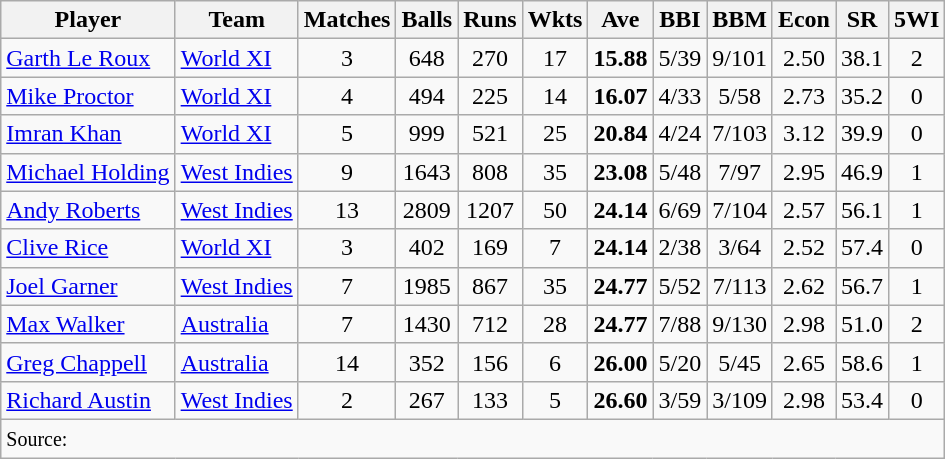<table class="wikitable" style="text-align:center;">
<tr>
<th>Player</th>
<th>Team</th>
<th>Matches</th>
<th>Balls</th>
<th>Runs</th>
<th>Wkts</th>
<th>Ave</th>
<th>BBI</th>
<th>BBM</th>
<th>Econ</th>
<th>SR</th>
<th>5WI</th>
</tr>
<tr>
<td align="left"><a href='#'>Garth Le Roux</a></td>
<td align="left"> <a href='#'>World XI</a></td>
<td>3</td>
<td>648</td>
<td>270</td>
<td>17</td>
<td><strong>15.88</strong></td>
<td>5/39</td>
<td>9/101</td>
<td>2.50</td>
<td>38.1</td>
<td>2</td>
</tr>
<tr>
<td align="left"><a href='#'>Mike Proctor</a></td>
<td align="left"> <a href='#'>World XI</a></td>
<td>4</td>
<td>494</td>
<td>225</td>
<td>14</td>
<td><strong>16.07</strong></td>
<td>4/33</td>
<td>5/58</td>
<td>2.73</td>
<td>35.2</td>
<td>0</td>
</tr>
<tr>
<td align="left"><a href='#'>Imran Khan</a></td>
<td align="left"> <a href='#'>World XI</a></td>
<td>5</td>
<td>999</td>
<td>521</td>
<td>25</td>
<td><strong>20.84</strong></td>
<td>4/24</td>
<td>7/103</td>
<td>3.12</td>
<td>39.9</td>
<td>0</td>
</tr>
<tr>
<td align="left"><a href='#'>Michael Holding</a></td>
<td align="left"> <a href='#'>West Indies</a></td>
<td>9</td>
<td>1643</td>
<td>808</td>
<td>35</td>
<td><strong>23.08</strong></td>
<td>5/48</td>
<td>7/97</td>
<td>2.95</td>
<td>46.9</td>
<td>1</td>
</tr>
<tr>
<td align="left"><a href='#'>Andy Roberts</a></td>
<td align="left"> <a href='#'>West Indies</a></td>
<td>13</td>
<td>2809</td>
<td>1207</td>
<td>50</td>
<td><strong>24.14</strong></td>
<td>6/69</td>
<td>7/104</td>
<td>2.57</td>
<td>56.1</td>
<td>1</td>
</tr>
<tr>
<td align="left"><a href='#'>Clive Rice</a></td>
<td align="left"> <a href='#'>World XI</a></td>
<td>3</td>
<td>402</td>
<td>169</td>
<td>7</td>
<td><strong>24.14</strong></td>
<td>2/38</td>
<td>3/64</td>
<td>2.52</td>
<td>57.4</td>
<td>0</td>
</tr>
<tr>
<td align="left"><a href='#'>Joel Garner</a></td>
<td align="left"> <a href='#'>West Indies</a></td>
<td>7</td>
<td>1985</td>
<td>867</td>
<td>35</td>
<td><strong>24.77</strong></td>
<td>5/52</td>
<td>7/113</td>
<td>2.62</td>
<td>56.7</td>
<td>1</td>
</tr>
<tr>
<td align="left"><a href='#'>Max Walker</a></td>
<td align="left"> <a href='#'>Australia</a></td>
<td>7</td>
<td>1430</td>
<td>712</td>
<td>28</td>
<td><strong>24.77</strong></td>
<td>7/88</td>
<td>9/130</td>
<td>2.98</td>
<td>51.0</td>
<td>2</td>
</tr>
<tr>
<td align="left"><a href='#'>Greg Chappell</a></td>
<td align="left"> <a href='#'>Australia</a></td>
<td>14</td>
<td>352</td>
<td>156</td>
<td>6</td>
<td><strong>26.00</strong></td>
<td>5/20</td>
<td>5/45</td>
<td>2.65</td>
<td>58.6</td>
<td>1</td>
</tr>
<tr>
<td align="left"><a href='#'>Richard Austin</a></td>
<td align="left"> <a href='#'>West Indies</a></td>
<td>2</td>
<td>267</td>
<td>133</td>
<td>5</td>
<td><strong>26.60</strong></td>
<td>3/59</td>
<td>3/109</td>
<td>2.98</td>
<td>53.4</td>
<td>0</td>
</tr>
<tr>
<td align=left colspan=12><small>Source:</small></td>
</tr>
</table>
